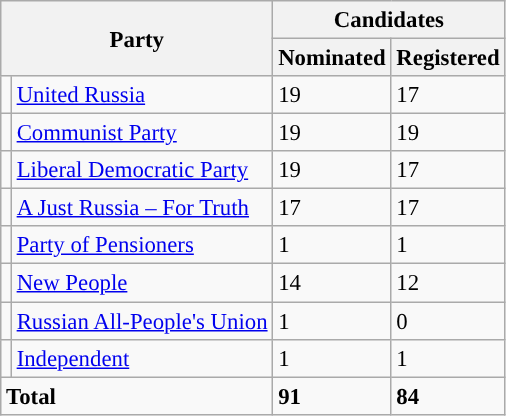<table class="wikitable sortable" style="background: #f9f9f9; text-align:left; font-size: 95%">
<tr>
<th align=center rowspan=2 colspan=2>Party</th>
<th align=center colspan=2>Candidates</th>
</tr>
<tr>
<th align=center>Nominated</th>
<th align=center>Registered</th>
</tr>
<tr>
<td></td>
<td><a href='#'>United Russia</a></td>
<td>19</td>
<td>17</td>
</tr>
<tr>
<td></td>
<td><a href='#'>Communist Party</a></td>
<td>19</td>
<td>19</td>
</tr>
<tr>
<td></td>
<td><a href='#'>Liberal Democratic Party</a></td>
<td>19</td>
<td>17</td>
</tr>
<tr>
<td></td>
<td><a href='#'>A Just Russia – For Truth</a></td>
<td>17</td>
<td>17</td>
</tr>
<tr>
<td></td>
<td><a href='#'>Party of Pensioners</a></td>
<td>1</td>
<td>1</td>
</tr>
<tr>
<td></td>
<td><a href='#'>New People</a></td>
<td>14</td>
<td>12</td>
</tr>
<tr>
<td></td>
<td><a href='#'>Russian All-People's Union</a></td>
<td>1</td>
<td>0</td>
</tr>
<tr>
<td></td>
<td><a href='#'>Independent</a></td>
<td>1</td>
<td>1</td>
</tr>
<tr>
<td colspan=2><strong>Total</strong></td>
<td><strong>91</strong></td>
<td><strong>84</strong></td>
</tr>
</table>
